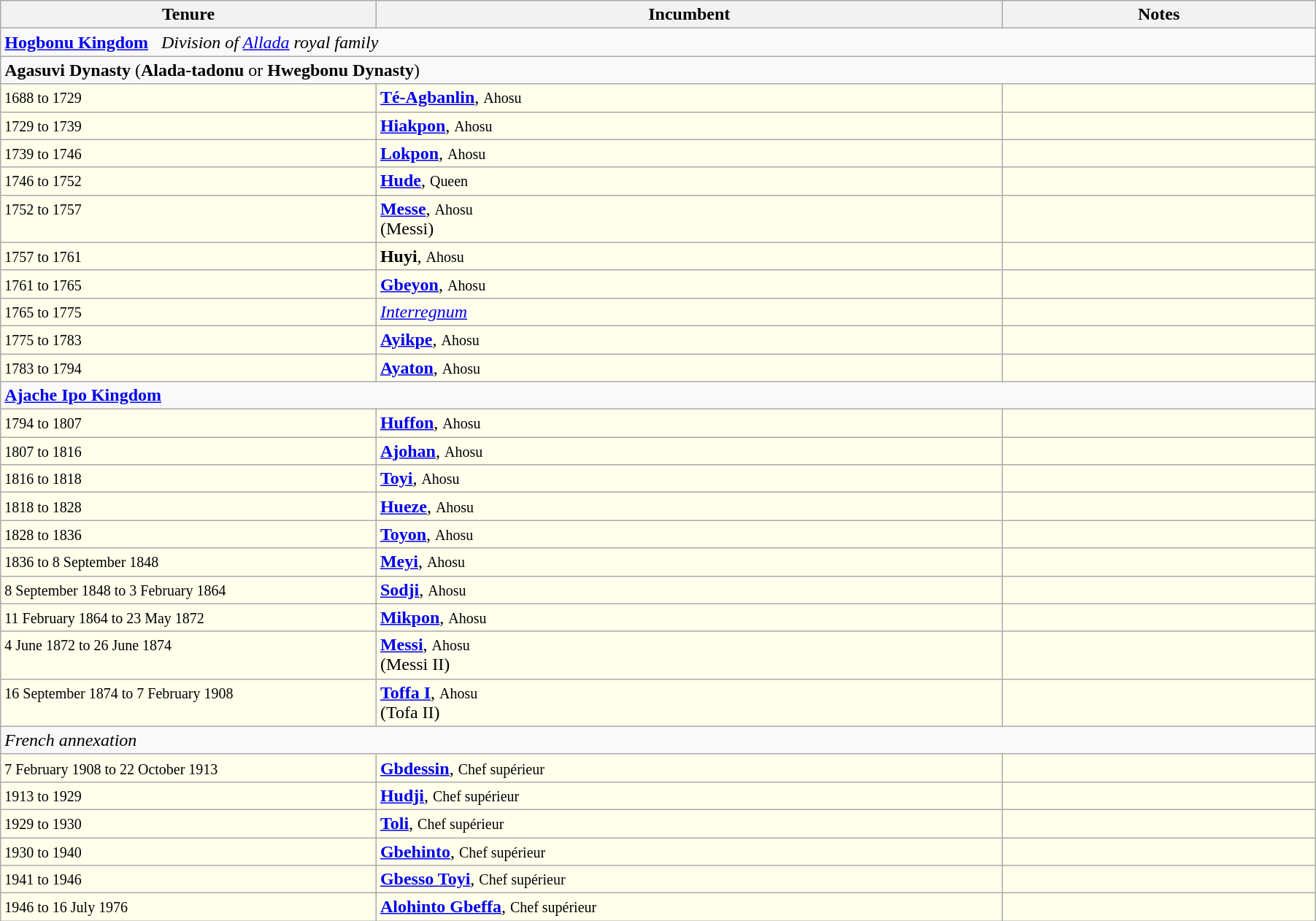<table class="wikitable">
<tr align=left>
<th width="18%">Tenure</th>
<th width="30%">Incumbent</th>
<th width="15%">Notes</th>
</tr>
<tr valign=top>
<td colspan="3"><strong><a href='#'>Hogbonu Kingdom</a></strong>   <em>Division of <a href='#'>Allada</a> royal family</em></td>
</tr>
<tr valign=top>
<td colspan="3"><strong>Agasuvi Dynasty</strong> (<strong>Alada-tadonu</strong> or <strong>Hwegbonu Dynasty</strong>)</td>
</tr>
<tr valign=top bgcolor="#ffffec">
<td><small>1688 to 1729</small></td>
<td><strong><a href='#'>Té-Agbanlin</a></strong>, <small>Ahosu</small></td>
<td></td>
</tr>
<tr valign=top bgcolor="#ffffec">
<td><small>1729 to 1739</small></td>
<td><strong><a href='#'>Hiakpon</a></strong>, <small>Ahosu</small></td>
<td></td>
</tr>
<tr valign=top bgcolor="#ffffec">
<td><small>1739 to 1746</small></td>
<td><strong><a href='#'>Lokpon</a></strong>, <small>Ahosu</small></td>
<td></td>
</tr>
<tr valign=top bgcolor="#ffffec">
<td><small>1746 to 1752</small></td>
<td><strong><a href='#'>Hude</a></strong>, <small>Queen</small></td>
<td></td>
</tr>
<tr valign=top bgcolor="#ffffec">
<td><small>1752 to 1757</small></td>
<td><strong><a href='#'>Messe</a></strong>, <small>Ahosu</small><br>(Messi)</td>
<td></td>
</tr>
<tr valign=top bgcolor="#ffffec">
<td><small>1757 to 1761</small></td>
<td><strong>Huyi</strong>, <small>Ahosu</small></td>
<td></td>
</tr>
<tr valign=top bgcolor="#ffffec">
<td><small>1761 to 1765</small></td>
<td><strong><a href='#'>Gbeyon</a></strong>, <small>Ahosu</small></td>
<td></td>
</tr>
<tr valign=top bgcolor="#ffffec">
<td><small>1765 to 1775</small></td>
<td><em><a href='#'>Interregnum</a></em></td>
<td></td>
</tr>
<tr valign=top bgcolor="#ffffec">
<td><small>1775 to 1783</small></td>
<td><strong><a href='#'>Ayikpe</a></strong>, <small>Ahosu</small></td>
<td></td>
</tr>
<tr valign=top bgcolor="#ffffec">
<td><small>1783 to 1794</small></td>
<td><strong><a href='#'>Ayaton</a></strong>, <small>Ahosu</small></td>
<td></td>
</tr>
<tr valign=top>
<td colspan="3"><strong><a href='#'>Ajache Ipo Kingdom</a></strong></td>
</tr>
<tr valign=top bgcolor="#ffffec">
<td><small>1794 to 1807</small></td>
<td><strong><a href='#'>Huffon</a></strong>, <small>Ahosu</small></td>
<td></td>
</tr>
<tr valign=top bgcolor="#ffffec">
<td><small>1807 to 1816</small></td>
<td><strong><a href='#'>Ajohan</a></strong>, <small>Ahosu</small></td>
<td></td>
</tr>
<tr valign=top bgcolor="#ffffec">
<td><small>1816 to 1818</small></td>
<td><strong><a href='#'>Toyi</a></strong>, <small>Ahosu</small></td>
<td></td>
</tr>
<tr valign=top bgcolor="#ffffec">
<td><small>1818 to 1828</small></td>
<td><strong><a href='#'>Hueze</a></strong>, <small>Ahosu</small></td>
<td></td>
</tr>
<tr valign=top bgcolor="#ffffec">
<td><small>1828 to 1836</small></td>
<td><strong><a href='#'>Toyon</a></strong>, <small>Ahosu</small></td>
<td></td>
</tr>
<tr valign=top bgcolor="#ffffec">
<td><small>1836 to 8 September 1848</small></td>
<td><strong><a href='#'>Meyi</a></strong>, <small>Ahosu</small></td>
<td></td>
</tr>
<tr valign=top bgcolor="#ffffec">
<td><small>8 September 1848 to 3 February 1864</small></td>
<td><strong><a href='#'>Sodji</a></strong>, <small>Ahosu</small></td>
<td></td>
</tr>
<tr valign=top bgcolor="#ffffec">
<td><small>11 February 1864 to 23 May 1872</small></td>
<td><strong><a href='#'>Mikpon</a></strong>, <small>Ahosu</small></td>
<td></td>
</tr>
<tr valign=top bgcolor="#ffffec">
<td><small>4 June 1872 to 26 June 1874</small></td>
<td><strong><a href='#'>Messi</a></strong>, <small>Ahosu</small><br>(Messi II)</td>
<td></td>
</tr>
<tr valign=top bgcolor="#ffffec">
<td><small>16 September 1874 to 7 February 1908</small></td>
<td><strong><a href='#'>Toffa I</a></strong>, <small>Ahosu</small><br>(Tofa II)</td>
<td></td>
</tr>
<tr valign=top>
<td colspan="3"><em>French annexation</em></td>
</tr>
<tr valign=top bgcolor="#ffffec">
<td><small>7 February 1908 to 22 October 1913</small></td>
<td><strong><a href='#'>Gbdessin</a></strong>, <small> Chef supérieur</small></td>
<td></td>
</tr>
<tr valign=top bgcolor="#ffffec">
<td><small>1913 to 1929</small></td>
<td><strong><a href='#'>Hudji</a></strong>, <small> Chef supérieur</small></td>
<td></td>
</tr>
<tr valign=top bgcolor="#ffffec">
<td><small>1929 to 1930</small></td>
<td><strong><a href='#'>Toli</a></strong>, <small> Chef supérieur</small></td>
<td></td>
</tr>
<tr valign=top bgcolor="#ffffec">
<td><small>1930 to 1940</small></td>
<td><strong><a href='#'>Gbehinto</a></strong>, <small> Chef supérieur</small></td>
<td></td>
</tr>
<tr valign=top bgcolor="#ffffec">
<td><small>1941 to 1946</small></td>
<td><strong><a href='#'>Gbesso Toyi</a></strong>, <small> Chef supérieur</small></td>
<td></td>
</tr>
<tr valign=top bgcolor="#ffffec">
<td><small>1946 to 16 July 1976</small></td>
<td><strong><a href='#'>Alohinto Gbeffa</a></strong>, <small>Chef supérieur</small></td>
<td></td>
</tr>
</table>
